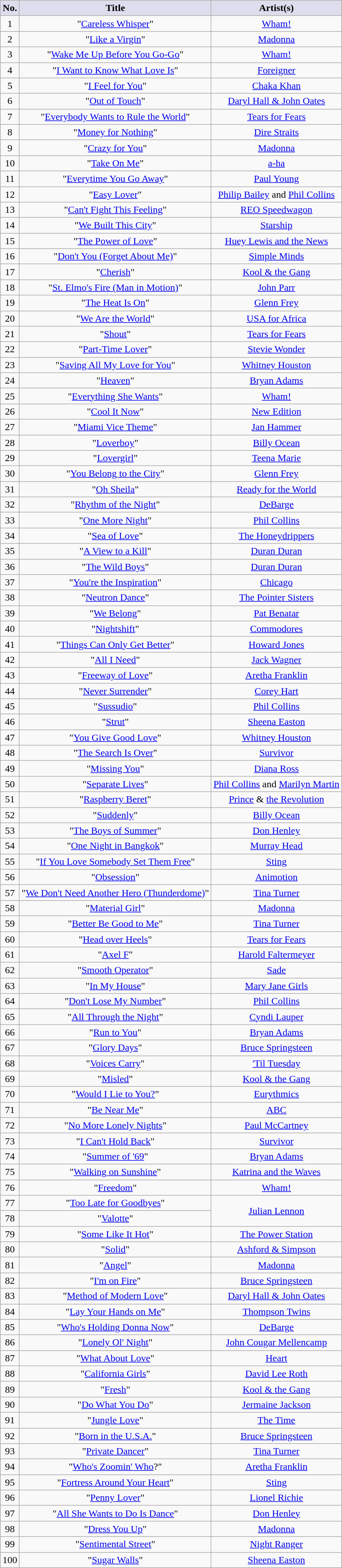<table class="wikitable sortable" style="text-align: center">
<tr>
<th scope="col" style="background:#dde;">No.</th>
<th scope="col" style="background:#dde;">Title</th>
<th scope="col" style="background:#dde;">Artist(s)</th>
</tr>
<tr>
<td>1</td>
<td>"<a href='#'>Careless Whisper</a>"</td>
<td><a href='#'>Wham!</a></td>
</tr>
<tr>
<td>2</td>
<td>"<a href='#'>Like a Virgin</a>"</td>
<td><a href='#'>Madonna</a></td>
</tr>
<tr>
<td>3</td>
<td>"<a href='#'>Wake Me Up Before You Go-Go</a>"</td>
<td><a href='#'>Wham!</a></td>
</tr>
<tr>
<td>4</td>
<td>"<a href='#'>I Want to Know What Love Is</a>"</td>
<td><a href='#'>Foreigner</a></td>
</tr>
<tr>
<td>5</td>
<td>"<a href='#'>I Feel for You</a>"</td>
<td><a href='#'>Chaka Khan</a></td>
</tr>
<tr>
<td>6</td>
<td>"<a href='#'>Out of Touch</a>"</td>
<td><a href='#'>Daryl Hall & John Oates</a></td>
</tr>
<tr>
<td>7</td>
<td>"<a href='#'>Everybody Wants to Rule the World</a>"</td>
<td><a href='#'>Tears for Fears</a></td>
</tr>
<tr>
<td>8</td>
<td>"<a href='#'>Money for Nothing</a>"</td>
<td><a href='#'>Dire Straits</a></td>
</tr>
<tr>
<td>9</td>
<td>"<a href='#'>Crazy for You</a>"</td>
<td><a href='#'>Madonna</a></td>
</tr>
<tr>
<td>10</td>
<td>"<a href='#'>Take On Me</a>"</td>
<td><a href='#'>a-ha</a></td>
</tr>
<tr>
<td>11</td>
<td>"<a href='#'>Everytime You Go Away</a>"</td>
<td><a href='#'>Paul Young</a></td>
</tr>
<tr>
<td>12</td>
<td>"<a href='#'>Easy Lover</a>"</td>
<td><a href='#'>Philip Bailey</a> and <a href='#'>Phil Collins</a></td>
</tr>
<tr>
<td>13</td>
<td>"<a href='#'>Can't Fight This Feeling</a>"</td>
<td><a href='#'>REO Speedwagon</a></td>
</tr>
<tr>
<td>14</td>
<td>"<a href='#'>We Built This City</a>"</td>
<td><a href='#'>Starship</a></td>
</tr>
<tr>
<td>15</td>
<td>"<a href='#'>The Power of Love</a>"</td>
<td><a href='#'>Huey Lewis and the News</a></td>
</tr>
<tr>
<td>16</td>
<td>"<a href='#'>Don't You (Forget About Me)</a>"</td>
<td><a href='#'>Simple Minds</a></td>
</tr>
<tr>
<td>17</td>
<td>"<a href='#'>Cherish</a>"</td>
<td><a href='#'>Kool & the Gang</a></td>
</tr>
<tr>
<td>18</td>
<td>"<a href='#'>St. Elmo's Fire (Man in Motion)</a>"</td>
<td><a href='#'>John Parr</a></td>
</tr>
<tr>
<td>19</td>
<td>"<a href='#'>The Heat Is On</a>"</td>
<td><a href='#'>Glenn Frey</a></td>
</tr>
<tr>
<td>20</td>
<td>"<a href='#'>We Are the World</a>"</td>
<td><a href='#'>USA for Africa</a></td>
</tr>
<tr>
<td>21</td>
<td>"<a href='#'>Shout</a>"</td>
<td><a href='#'>Tears for Fears</a></td>
</tr>
<tr>
<td>22</td>
<td>"<a href='#'>Part-Time Lover</a>"</td>
<td><a href='#'>Stevie Wonder</a></td>
</tr>
<tr>
<td>23</td>
<td>"<a href='#'>Saving All My Love for You</a>"</td>
<td><a href='#'>Whitney Houston</a></td>
</tr>
<tr>
<td>24</td>
<td>"<a href='#'>Heaven</a>"</td>
<td><a href='#'>Bryan Adams</a></td>
</tr>
<tr>
<td>25</td>
<td>"<a href='#'>Everything She Wants</a>"</td>
<td><a href='#'>Wham!</a></td>
</tr>
<tr>
<td>26</td>
<td>"<a href='#'>Cool It Now</a>"</td>
<td><a href='#'>New Edition</a></td>
</tr>
<tr>
<td>27</td>
<td>"<a href='#'>Miami Vice Theme</a>"</td>
<td><a href='#'>Jan Hammer</a></td>
</tr>
<tr>
<td>28</td>
<td>"<a href='#'>Loverboy</a>"</td>
<td><a href='#'>Billy Ocean</a></td>
</tr>
<tr>
<td>29</td>
<td>"<a href='#'>Lovergirl</a>"</td>
<td><a href='#'>Teena Marie</a></td>
</tr>
<tr>
<td>30</td>
<td>"<a href='#'>You Belong to the City</a>"</td>
<td><a href='#'>Glenn Frey</a></td>
</tr>
<tr>
<td>31</td>
<td>"<a href='#'>Oh Sheila</a>"</td>
<td><a href='#'>Ready for the World</a></td>
</tr>
<tr>
<td>32</td>
<td>"<a href='#'>Rhythm of the Night</a>"</td>
<td><a href='#'>DeBarge</a></td>
</tr>
<tr>
<td>33</td>
<td>"<a href='#'>One More Night</a>"</td>
<td><a href='#'>Phil Collins</a></td>
</tr>
<tr>
<td>34</td>
<td>"<a href='#'>Sea of Love</a>"</td>
<td><a href='#'>The Honeydrippers</a></td>
</tr>
<tr>
<td>35</td>
<td>"<a href='#'>A View to a Kill</a>"</td>
<td><a href='#'>Duran Duran</a></td>
</tr>
<tr>
<td>36</td>
<td>"<a href='#'>The Wild Boys</a>"</td>
<td><a href='#'>Duran Duran</a></td>
</tr>
<tr>
<td>37</td>
<td>"<a href='#'>You're the Inspiration</a>"</td>
<td><a href='#'>Chicago</a></td>
</tr>
<tr>
<td>38</td>
<td>"<a href='#'>Neutron Dance</a>"</td>
<td><a href='#'>The Pointer Sisters</a></td>
</tr>
<tr>
<td>39</td>
<td>"<a href='#'>We Belong</a>"</td>
<td><a href='#'>Pat Benatar</a></td>
</tr>
<tr>
<td>40</td>
<td>"<a href='#'>Nightshift</a>"</td>
<td><a href='#'>Commodores</a></td>
</tr>
<tr>
<td>41</td>
<td>"<a href='#'>Things Can Only Get Better</a>"</td>
<td><a href='#'>Howard Jones</a></td>
</tr>
<tr>
<td>42</td>
<td>"<a href='#'>All I Need</a>"</td>
<td><a href='#'>Jack Wagner</a></td>
</tr>
<tr>
<td>43</td>
<td>"<a href='#'>Freeway of Love</a>"</td>
<td><a href='#'>Aretha Franklin</a></td>
</tr>
<tr>
<td>44</td>
<td>"<a href='#'>Never Surrender</a>"</td>
<td><a href='#'>Corey Hart</a></td>
</tr>
<tr>
<td>45</td>
<td>"<a href='#'>Sussudio</a>"</td>
<td><a href='#'>Phil Collins</a></td>
</tr>
<tr>
<td>46</td>
<td>"<a href='#'>Strut</a>"</td>
<td><a href='#'>Sheena Easton</a></td>
</tr>
<tr>
<td>47</td>
<td>"<a href='#'>You Give Good Love</a>"</td>
<td><a href='#'>Whitney Houston</a></td>
</tr>
<tr>
<td>48</td>
<td>"<a href='#'>The Search Is Over</a>"</td>
<td><a href='#'>Survivor</a></td>
</tr>
<tr>
<td>49</td>
<td>"<a href='#'>Missing You</a>"</td>
<td><a href='#'>Diana Ross</a></td>
</tr>
<tr>
<td>50</td>
<td>"<a href='#'>Separate Lives</a>"</td>
<td><a href='#'>Phil Collins</a> and <a href='#'>Marilyn Martin</a></td>
</tr>
<tr>
<td>51</td>
<td>"<a href='#'>Raspberry Beret</a>"</td>
<td><a href='#'>Prince</a> & <a href='#'>the Revolution</a></td>
</tr>
<tr>
<td>52</td>
<td>"<a href='#'>Suddenly</a>"</td>
<td><a href='#'>Billy Ocean</a></td>
</tr>
<tr>
<td>53</td>
<td>"<a href='#'>The Boys of Summer</a>"</td>
<td><a href='#'>Don Henley</a></td>
</tr>
<tr>
<td>54</td>
<td>"<a href='#'>One Night in Bangkok</a>"</td>
<td><a href='#'>Murray Head</a></td>
</tr>
<tr>
<td>55</td>
<td>"<a href='#'>If You Love Somebody Set Them Free</a>"</td>
<td><a href='#'>Sting</a></td>
</tr>
<tr>
<td>56</td>
<td>"<a href='#'>Obsession</a>"</td>
<td><a href='#'>Animotion</a></td>
</tr>
<tr>
<td>57</td>
<td>"<a href='#'>We Don't Need Another Hero (Thunderdome)</a>"</td>
<td><a href='#'>Tina Turner</a></td>
</tr>
<tr>
<td>58</td>
<td>"<a href='#'>Material Girl</a>"</td>
<td><a href='#'>Madonna</a></td>
</tr>
<tr>
<td>59</td>
<td>"<a href='#'>Better Be Good to Me</a>"</td>
<td><a href='#'>Tina Turner</a></td>
</tr>
<tr>
<td>60</td>
<td>"<a href='#'>Head over Heels</a>"</td>
<td><a href='#'>Tears for Fears</a></td>
</tr>
<tr>
<td>61</td>
<td>"<a href='#'>Axel F</a>"</td>
<td><a href='#'>Harold Faltermeyer</a></td>
</tr>
<tr>
<td>62</td>
<td>"<a href='#'>Smooth Operator</a>"</td>
<td><a href='#'>Sade</a></td>
</tr>
<tr>
<td>63</td>
<td>"<a href='#'>In My House</a>"</td>
<td><a href='#'>Mary Jane Girls</a></td>
</tr>
<tr>
<td>64</td>
<td>"<a href='#'>Don't Lose My Number</a>"</td>
<td><a href='#'>Phil Collins</a></td>
</tr>
<tr>
<td>65</td>
<td>"<a href='#'>All Through the Night</a>"</td>
<td><a href='#'>Cyndi Lauper</a></td>
</tr>
<tr>
<td>66</td>
<td>"<a href='#'>Run to You</a>"</td>
<td><a href='#'>Bryan Adams</a></td>
</tr>
<tr>
<td>67</td>
<td>"<a href='#'>Glory Days</a>"</td>
<td><a href='#'>Bruce Springsteen</a></td>
</tr>
<tr>
<td>68</td>
<td>"<a href='#'>Voices Carry</a>"</td>
<td><a href='#'>'Til Tuesday</a></td>
</tr>
<tr>
<td>69</td>
<td>"<a href='#'>Misled</a>"</td>
<td><a href='#'>Kool & the Gang</a></td>
</tr>
<tr>
<td>70</td>
<td>"<a href='#'>Would I Lie to You?</a>"</td>
<td><a href='#'>Eurythmics</a></td>
</tr>
<tr>
<td>71</td>
<td>"<a href='#'>Be Near Me</a>"</td>
<td><a href='#'>ABC</a></td>
</tr>
<tr>
<td>72</td>
<td>"<a href='#'>No More Lonely Nights</a>"</td>
<td><a href='#'>Paul McCartney</a></td>
</tr>
<tr>
<td>73</td>
<td>"<a href='#'>I Can't Hold Back</a>"</td>
<td><a href='#'>Survivor</a></td>
</tr>
<tr>
<td>74</td>
<td>"<a href='#'>Summer of '69</a>"</td>
<td><a href='#'>Bryan Adams</a></td>
</tr>
<tr>
<td>75</td>
<td>"<a href='#'>Walking on Sunshine</a>"</td>
<td><a href='#'>Katrina and the Waves</a></td>
</tr>
<tr>
<td>76</td>
<td>"<a href='#'>Freedom</a>"</td>
<td><a href='#'>Wham!</a></td>
</tr>
<tr>
<td>77</td>
<td>"<a href='#'>Too Late for Goodbyes</a>"</td>
<td rowspan="2"><a href='#'>Julian Lennon</a></td>
</tr>
<tr>
<td>78</td>
<td>"<a href='#'>Valotte</a>"</td>
</tr>
<tr>
<td>79</td>
<td>"<a href='#'>Some Like It Hot</a>"</td>
<td><a href='#'>The Power Station</a></td>
</tr>
<tr>
<td>80</td>
<td>"<a href='#'>Solid</a>"</td>
<td><a href='#'>Ashford & Simpson</a></td>
</tr>
<tr>
<td>81</td>
<td>"<a href='#'>Angel</a>"</td>
<td><a href='#'>Madonna</a></td>
</tr>
<tr>
<td>82</td>
<td>"<a href='#'>I'm on Fire</a>"</td>
<td><a href='#'>Bruce Springsteen</a></td>
</tr>
<tr>
<td>83</td>
<td>"<a href='#'>Method of Modern Love</a>"</td>
<td><a href='#'>Daryl Hall & John Oates</a></td>
</tr>
<tr>
<td>84</td>
<td>"<a href='#'>Lay Your Hands on Me</a>"</td>
<td><a href='#'>Thompson Twins</a></td>
</tr>
<tr>
<td>85</td>
<td>"<a href='#'>Who's Holding Donna Now</a>"</td>
<td><a href='#'>DeBarge</a></td>
</tr>
<tr>
<td>86</td>
<td>"<a href='#'>Lonely Ol' Night</a>"</td>
<td><a href='#'>John Cougar Mellencamp</a></td>
</tr>
<tr>
<td>87</td>
<td>"<a href='#'>What About Love</a>"</td>
<td><a href='#'>Heart</a></td>
</tr>
<tr>
<td>88</td>
<td>"<a href='#'>California Girls</a>"</td>
<td><a href='#'>David Lee Roth</a></td>
</tr>
<tr>
<td>89</td>
<td>"<a href='#'>Fresh</a>"</td>
<td><a href='#'>Kool & the Gang</a></td>
</tr>
<tr>
<td>90</td>
<td>"<a href='#'>Do What You Do</a>"</td>
<td><a href='#'>Jermaine Jackson</a></td>
</tr>
<tr>
<td>91</td>
<td>"<a href='#'>Jungle Love</a>"</td>
<td><a href='#'>The Time</a></td>
</tr>
<tr>
<td>92</td>
<td>"<a href='#'>Born in the U.S.A.</a>"</td>
<td><a href='#'>Bruce Springsteen</a></td>
</tr>
<tr>
<td>93</td>
<td>"<a href='#'>Private Dancer</a>"</td>
<td><a href='#'>Tina Turner</a></td>
</tr>
<tr>
<td>94</td>
<td>"<a href='#'>Who's Zoomin' Who</a>?"</td>
<td><a href='#'>Aretha Franklin</a></td>
</tr>
<tr>
<td>95</td>
<td>"<a href='#'>Fortress Around Your Heart</a>"</td>
<td><a href='#'>Sting</a></td>
</tr>
<tr>
<td>96</td>
<td>"<a href='#'>Penny Lover</a>"</td>
<td><a href='#'>Lionel Richie</a></td>
</tr>
<tr>
<td>97</td>
<td>"<a href='#'>All She Wants to Do Is Dance</a>"</td>
<td><a href='#'>Don Henley</a></td>
</tr>
<tr>
<td>98</td>
<td>"<a href='#'>Dress You Up</a>"</td>
<td><a href='#'>Madonna</a></td>
</tr>
<tr>
<td>99</td>
<td>"<a href='#'>Sentimental Street</a>"</td>
<td><a href='#'>Night Ranger</a></td>
</tr>
<tr>
<td>100</td>
<td>"<a href='#'>Sugar Walls</a>"</td>
<td><a href='#'>Sheena Easton</a></td>
</tr>
</table>
